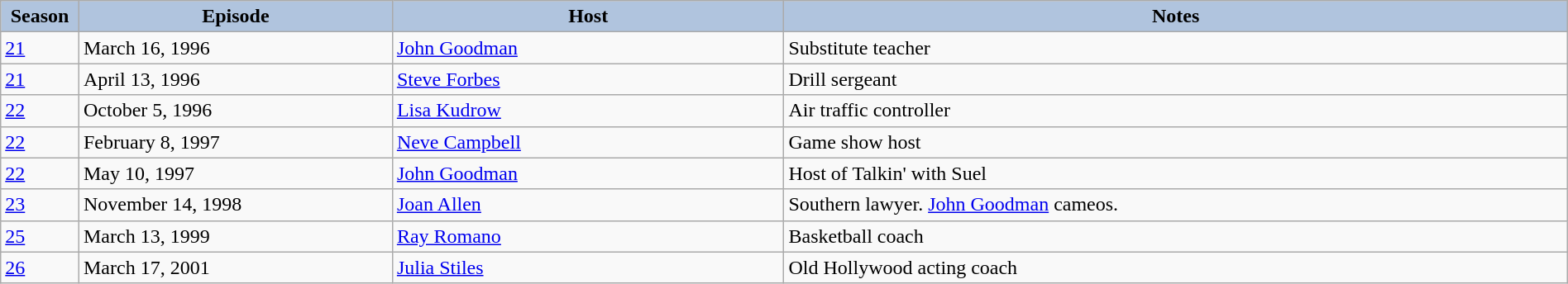<table class="wikitable" style="width:100%;">
<tr>
<th style="background:#b0c4de; width:5%;">Season</th>
<th style="background:#b0c4de; width:20%;">Episode</th>
<th style="background:#b0c4de; width:25%;">Host</th>
<th style="background:#b0c4de; width:50%;">Notes</th>
</tr>
<tr>
<td><a href='#'>21</a></td>
<td>March 16, 1996</td>
<td><a href='#'>John Goodman</a></td>
<td>Substitute teacher</td>
</tr>
<tr>
<td><a href='#'>21</a></td>
<td>April 13, 1996</td>
<td><a href='#'>Steve Forbes</a></td>
<td>Drill sergeant</td>
</tr>
<tr>
<td><a href='#'>22</a></td>
<td>October 5, 1996</td>
<td><a href='#'>Lisa Kudrow</a></td>
<td>Air traffic controller</td>
</tr>
<tr>
<td><a href='#'>22</a></td>
<td>February 8, 1997</td>
<td><a href='#'>Neve Campbell</a></td>
<td>Game show host</td>
</tr>
<tr>
<td><a href='#'>22</a></td>
<td>May 10, 1997</td>
<td><a href='#'>John Goodman</a></td>
<td>Host of Talkin' with Suel</td>
</tr>
<tr>
<td><a href='#'>23</a></td>
<td>November 14, 1998</td>
<td><a href='#'>Joan Allen</a></td>
<td>Southern lawyer. <a href='#'>John Goodman</a> cameos.</td>
</tr>
<tr>
<td><a href='#'>25</a></td>
<td>March 13, 1999</td>
<td><a href='#'>Ray Romano</a></td>
<td>Basketball coach</td>
</tr>
<tr>
<td><a href='#'>26</a></td>
<td>March 17, 2001</td>
<td><a href='#'>Julia Stiles</a></td>
<td>Old Hollywood acting coach</td>
</tr>
</table>
